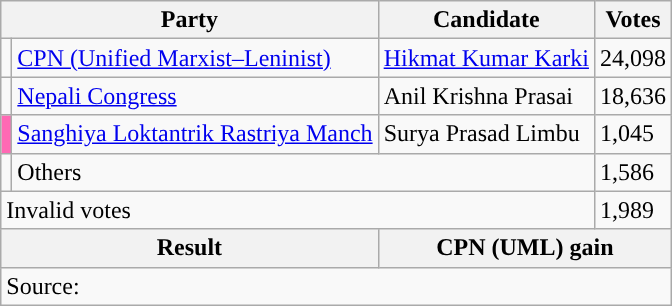<table class="wikitable">
<tr>
<th colspan="2">Party</th>
<th>Candidate</th>
<th>Votes</th>
</tr>
<tr>
<td style="background-color:"></td>
<td><a href='#'>CPN (Unified Marxist–Leninist)</a></td>
<td><a href='#'>Hikmat Kumar Karki</a></td>
<td>24,098</td>
</tr>
<tr>
<td style="background-color:"></td>
<td><a href='#'>Nepali Congress</a></td>
<td>Anil Krishna Prasai</td>
<td>18,636</td>
</tr>
<tr>
<td style="background-color:hotpink"></td>
<td><a href='#'>Sanghiya Loktantrik Rastriya Manch</a></td>
<td>Surya Prasad Limbu</td>
<td>1,045</td>
</tr>
<tr>
<td></td>
<td colspan="2">Others</td>
<td>1,586</td>
</tr>
<tr>
<td colspan="3">Invalid votes</td>
<td>1,989</td>
</tr>
<tr>
<th colspan="2">Result</th>
<th colspan="2">CPN (UML) gain</th>
</tr>
<tr>
<td colspan="4">Source: </td>
</tr>
</table>
